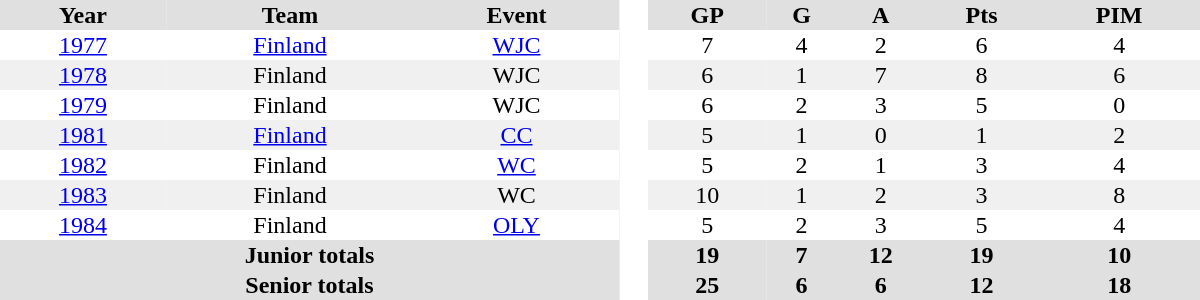<table border="0" cellpadding="1" cellspacing="0" style="text-align:center; width:50em">
<tr ALIGN="center" bgcolor="#e0e0e0">
<th>Year</th>
<th>Team</th>
<th>Event</th>
<th rowspan="99" bgcolor="#ffffff"> </th>
<th>GP</th>
<th>G</th>
<th>A</th>
<th>Pts</th>
<th>PIM</th>
</tr>
<tr>
<td><a href='#'>1977</a></td>
<td><a href='#'>Finland</a></td>
<td><a href='#'>WJC</a></td>
<td>7</td>
<td>4</td>
<td>2</td>
<td>6</td>
<td>4</td>
</tr>
<tr bgcolor="#f0f0f0">
<td><a href='#'>1978</a></td>
<td>Finland</td>
<td>WJC</td>
<td>6</td>
<td>1</td>
<td>7</td>
<td>8</td>
<td>6</td>
</tr>
<tr>
<td><a href='#'>1979</a></td>
<td>Finland</td>
<td>WJC</td>
<td>6</td>
<td>2</td>
<td>3</td>
<td>5</td>
<td>0</td>
</tr>
<tr bgcolor="#f0f0f0">
<td><a href='#'>1981</a></td>
<td><a href='#'>Finland</a></td>
<td><a href='#'>CC</a></td>
<td>5</td>
<td>1</td>
<td>0</td>
<td>1</td>
<td>2</td>
</tr>
<tr>
<td><a href='#'>1982</a></td>
<td>Finland</td>
<td><a href='#'>WC</a></td>
<td>5</td>
<td>2</td>
<td>1</td>
<td>3</td>
<td>4</td>
</tr>
<tr bgcolor="#f0f0f0">
<td><a href='#'>1983</a></td>
<td>Finland</td>
<td>WC</td>
<td>10</td>
<td>1</td>
<td>2</td>
<td>3</td>
<td>8</td>
</tr>
<tr>
<td><a href='#'>1984</a></td>
<td>Finland</td>
<td><a href='#'>OLY</a></td>
<td>5</td>
<td>2</td>
<td>3</td>
<td>5</td>
<td>4</td>
</tr>
<tr bgcolor="#e0e0e0">
<th colspan=3>Junior totals</th>
<th>19</th>
<th>7</th>
<th>12</th>
<th>19</th>
<th>10</th>
</tr>
<tr bgcolor="#e0e0e0">
<th colspan=3>Senior totals</th>
<th>25</th>
<th>6</th>
<th>6</th>
<th>12</th>
<th>18</th>
</tr>
</table>
